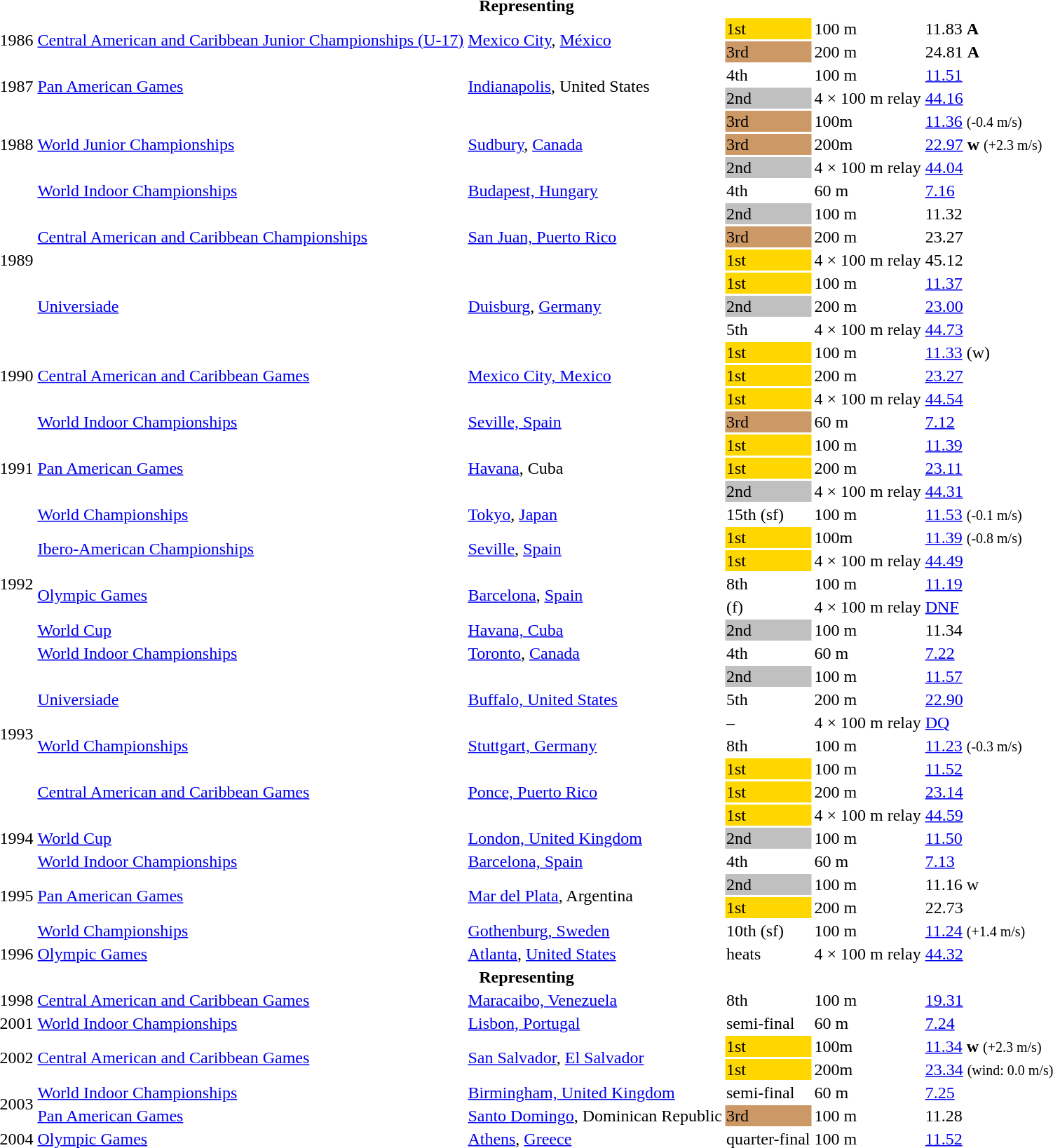<table>
<tr>
<th colspan="6">Representing </th>
</tr>
<tr>
<td rowspan = "2">1986</td>
<td rowspan = "2"><a href='#'>Central American and Caribbean Junior Championships (U-17)</a></td>
<td rowspan = "2"><a href='#'>Mexico City</a>, <a href='#'>México</a></td>
<td bgcolor=gold>1st</td>
<td>100 m</td>
<td>11.83 <strong>A</strong></td>
</tr>
<tr>
<td bgcolor=cc9966>3rd</td>
<td>200 m</td>
<td>24.81 <strong>A</strong></td>
</tr>
<tr>
<td rowspan=2>1987</td>
<td rowspan=2><a href='#'>Pan American Games</a></td>
<td rowspan=2><a href='#'>Indianapolis</a>, United States</td>
<td>4th</td>
<td>100 m</td>
<td><a href='#'>11.51</a></td>
</tr>
<tr>
<td bgcolor=silver>2nd</td>
<td>4 × 100 m relay</td>
<td><a href='#'>44.16</a></td>
</tr>
<tr>
<td rowspan=3>1988</td>
<td rowspan=3><a href='#'>World Junior Championships</a></td>
<td rowspan=3><a href='#'>Sudbury</a>, <a href='#'>Canada</a></td>
<td bgcolor="cc9966">3rd</td>
<td>100m</td>
<td><a href='#'>11.36</a> <small>(-0.4 m/s)</small></td>
</tr>
<tr>
<td bgcolor="cc9966">3rd</td>
<td>200m</td>
<td><a href='#'>22.97</a> <strong>w</strong> <small>(+2.3 m/s)</small></td>
</tr>
<tr>
<td bgcolor=silver>2nd</td>
<td>4 × 100 m relay</td>
<td><a href='#'>44.04</a></td>
</tr>
<tr>
<td rowspan=7>1989</td>
<td><a href='#'>World Indoor Championships</a></td>
<td><a href='#'>Budapest, Hungary</a></td>
<td>4th</td>
<td>60 m</td>
<td><a href='#'>7.16</a></td>
</tr>
<tr>
<td rowspan=3><a href='#'>Central American and Caribbean Championships</a></td>
<td rowspan=3><a href='#'>San Juan, Puerto Rico</a></td>
<td bgcolor=silver>2nd</td>
<td>100 m</td>
<td>11.32</td>
</tr>
<tr>
<td bgcolor=cc9966>3rd</td>
<td>200 m</td>
<td>23.27</td>
</tr>
<tr>
<td bgcolor=gold>1st</td>
<td>4 × 100 m relay</td>
<td>45.12</td>
</tr>
<tr>
<td rowspan=3><a href='#'>Universiade</a></td>
<td rowspan=3><a href='#'>Duisburg</a>, <a href='#'>Germany</a></td>
<td bgcolor=gold>1st</td>
<td>100 m</td>
<td><a href='#'>11.37</a></td>
</tr>
<tr>
<td bgcolor=silver>2nd</td>
<td>200 m</td>
<td><a href='#'>23.00</a></td>
</tr>
<tr>
<td>5th</td>
<td>4 × 100 m relay</td>
<td><a href='#'>44.73</a></td>
</tr>
<tr>
<td rowspan=3>1990</td>
<td rowspan=3><a href='#'>Central American and Caribbean Games</a></td>
<td rowspan=3><a href='#'>Mexico City, Mexico</a></td>
<td bgcolor=gold>1st</td>
<td>100 m</td>
<td><a href='#'>11.33</a> (w)</td>
</tr>
<tr>
<td bgcolor=gold>1st</td>
<td>200 m</td>
<td><a href='#'>23.27</a></td>
</tr>
<tr>
<td bgcolor=gold>1st</td>
<td>4 × 100 m relay</td>
<td><a href='#'>44.54</a></td>
</tr>
<tr>
<td rowspan=5>1991</td>
<td><a href='#'>World Indoor Championships</a></td>
<td><a href='#'>Seville, Spain</a></td>
<td bgcolor="cc9966">3rd</td>
<td>60 m</td>
<td><a href='#'>7.12</a></td>
</tr>
<tr>
<td rowspan=3><a href='#'>Pan American Games</a></td>
<td rowspan=3><a href='#'>Havana</a>, Cuba</td>
<td bgcolor=gold>1st</td>
<td>100 m</td>
<td><a href='#'>11.39</a></td>
</tr>
<tr>
<td bgcolor=gold>1st</td>
<td>200 m</td>
<td><a href='#'>23.11</a></td>
</tr>
<tr>
<td bgcolor=silver>2nd</td>
<td>4 × 100 m relay</td>
<td><a href='#'>44.31</a></td>
</tr>
<tr>
<td><a href='#'>World Championships</a></td>
<td><a href='#'>Tokyo</a>, <a href='#'>Japan</a></td>
<td>15th (sf)</td>
<td>100 m</td>
<td><a href='#'>11.53</a> <small>(-0.1 m/s)</small></td>
</tr>
<tr>
<td rowspan=5>1992</td>
<td rowspan=2><a href='#'>Ibero-American Championships</a></td>
<td rowspan=2><a href='#'>Seville</a>, <a href='#'>Spain</a></td>
<td bgcolor=gold>1st</td>
<td>100m</td>
<td><a href='#'>11.39</a> <small>(-0.8 m/s)</small></td>
</tr>
<tr>
<td bgcolor=gold>1st</td>
<td>4 × 100 m relay</td>
<td><a href='#'>44.49</a></td>
</tr>
<tr>
<td rowspan = "2"><a href='#'>Olympic Games</a></td>
<td rowspan = "2"><a href='#'>Barcelona</a>, <a href='#'>Spain</a></td>
<td>8th</td>
<td>100 m</td>
<td><a href='#'>11.19</a></td>
</tr>
<tr>
<td>(f)</td>
<td>4 × 100 m relay</td>
<td><a href='#'>DNF</a></td>
</tr>
<tr>
<td><a href='#'>World Cup</a></td>
<td><a href='#'>Havana, Cuba</a></td>
<td bgcolor="silver">2nd</td>
<td>100 m</td>
<td>11.34</td>
</tr>
<tr>
<td rowspan=8>1993</td>
<td><a href='#'>World Indoor Championships</a></td>
<td><a href='#'>Toronto</a>, <a href='#'>Canada</a></td>
<td>4th</td>
<td>60 m</td>
<td><a href='#'>7.22</a></td>
</tr>
<tr>
<td rowspan=3><a href='#'>Universiade</a></td>
<td rowspan=3><a href='#'>Buffalo, United States</a></td>
<td bgcolor=silver>2nd</td>
<td>100 m</td>
<td><a href='#'>11.57</a></td>
</tr>
<tr>
<td>5th</td>
<td>200 m</td>
<td><a href='#'>22.90</a></td>
</tr>
<tr>
<td>–</td>
<td>4 × 100 m relay</td>
<td><a href='#'>DQ</a></td>
</tr>
<tr>
<td><a href='#'>World Championships</a></td>
<td><a href='#'>Stuttgart, Germany</a></td>
<td>8th</td>
<td>100 m</td>
<td><a href='#'>11.23</a> <small>(-0.3 m/s)</small></td>
</tr>
<tr>
<td rowspan=3><a href='#'>Central American and Caribbean Games</a></td>
<td rowspan=3><a href='#'>Ponce, Puerto Rico</a></td>
<td bgcolor=gold>1st</td>
<td>100 m</td>
<td><a href='#'>11.52</a></td>
</tr>
<tr>
<td bgcolor=gold>1st</td>
<td>200 m</td>
<td><a href='#'>23.14</a></td>
</tr>
<tr>
<td bgcolor=gold>1st</td>
<td>4 × 100 m relay</td>
<td><a href='#'>44.59</a></td>
</tr>
<tr>
<td>1994</td>
<td><a href='#'>World Cup</a></td>
<td><a href='#'>London, United Kingdom</a></td>
<td bgcolor="silver">2nd</td>
<td>100 m</td>
<td><a href='#'>11.50</a></td>
</tr>
<tr>
<td rowspan=4>1995</td>
<td><a href='#'>World Indoor Championships</a></td>
<td><a href='#'>Barcelona, Spain</a></td>
<td>4th</td>
<td>60 m</td>
<td><a href='#'>7.13</a></td>
</tr>
<tr>
<td rowspan=2><a href='#'>Pan American Games</a></td>
<td rowspan=2><a href='#'>Mar del Plata</a>, Argentina</td>
<td bgcolor=silver>2nd</td>
<td>100 m</td>
<td>11.16 w</td>
</tr>
<tr>
<td bgcolor=gold>1st</td>
<td>200 m</td>
<td>22.73</td>
</tr>
<tr>
<td><a href='#'>World Championships</a></td>
<td><a href='#'>Gothenburg, Sweden</a></td>
<td>10th (sf)</td>
<td>100 m</td>
<td><a href='#'>11.24</a> <small>(+1.4 m/s)</small></td>
</tr>
<tr>
<td>1996</td>
<td><a href='#'>Olympic Games</a></td>
<td><a href='#'>Atlanta</a>, <a href='#'>United States</a></td>
<td>heats</td>
<td>4 × 100 m relay</td>
<td><a href='#'>44.32</a></td>
</tr>
<tr>
<th colspan="6">Representing </th>
</tr>
<tr>
<td>1998</td>
<td><a href='#'>Central American and Caribbean Games</a></td>
<td><a href='#'>Maracaibo, Venezuela</a></td>
<td>8th</td>
<td>100 m</td>
<td><a href='#'>19.31</a></td>
</tr>
<tr>
<td>2001</td>
<td><a href='#'>World Indoor Championships</a></td>
<td><a href='#'>Lisbon, Portugal</a></td>
<td>semi-final</td>
<td>60 m</td>
<td><a href='#'>7.24</a></td>
</tr>
<tr>
<td rowspan=2>2002</td>
<td rowspan=2><a href='#'>Central American and Caribbean Games</a></td>
<td rowspan=2><a href='#'>San Salvador</a>, <a href='#'>El Salvador</a></td>
<td bgcolor=gold>1st</td>
<td>100m</td>
<td><a href='#'>11.34</a> <strong>w</strong> <small>(+2.3 m/s)</small></td>
</tr>
<tr>
<td bgcolor=gold>1st</td>
<td>200m</td>
<td><a href='#'>23.34</a> <small>(wind: 0.0 m/s)</small></td>
</tr>
<tr>
<td rowspan=2>2003</td>
<td><a href='#'>World Indoor Championships</a></td>
<td><a href='#'>Birmingham, United Kingdom</a></td>
<td>semi-final</td>
<td>60 m</td>
<td><a href='#'>7.25</a></td>
</tr>
<tr>
<td><a href='#'>Pan American Games</a></td>
<td><a href='#'>Santo Domingo</a>, Dominican Republic</td>
<td bgcolor=cc9966>3rd</td>
<td>100 m</td>
<td>11.28</td>
</tr>
<tr>
<td>2004</td>
<td><a href='#'>Olympic Games</a></td>
<td><a href='#'>Athens</a>, <a href='#'>Greece</a></td>
<td>quarter-final</td>
<td>100 m</td>
<td><a href='#'>11.52</a></td>
</tr>
</table>
